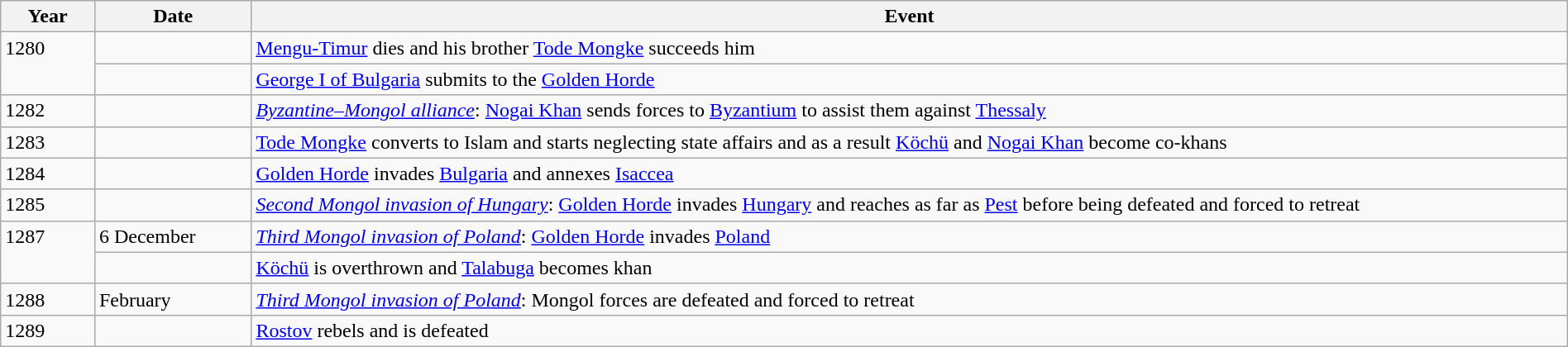<table class="wikitable" width="100%">
<tr>
<th style="width:6%">Year</th>
<th style="width:10%">Date</th>
<th>Event</th>
</tr>
<tr>
<td rowspan="2" valign="top">1280</td>
<td></td>
<td><a href='#'>Mengu-Timur</a> dies and his brother <a href='#'>Tode Mongke</a> succeeds him</td>
</tr>
<tr>
<td></td>
<td><a href='#'>George I of Bulgaria</a> submits to the <a href='#'>Golden Horde</a></td>
</tr>
<tr>
<td>1282</td>
<td></td>
<td><em><a href='#'>Byzantine–Mongol alliance</a></em>: <a href='#'>Nogai Khan</a> sends forces to <a href='#'>Byzantium</a> to assist them against <a href='#'>Thessaly</a></td>
</tr>
<tr>
<td>1283</td>
<td></td>
<td><a href='#'>Tode Mongke</a> converts to Islam and starts neglecting state affairs and as a result <a href='#'>Köchü</a> and <a href='#'>Nogai Khan</a> become co-khans</td>
</tr>
<tr>
<td>1284</td>
<td></td>
<td><a href='#'>Golden Horde</a> invades <a href='#'>Bulgaria</a> and annexes <a href='#'>Isaccea</a></td>
</tr>
<tr>
<td>1285</td>
<td></td>
<td><em><a href='#'>Second Mongol invasion of Hungary</a></em>: <a href='#'>Golden Horde</a> invades <a href='#'>Hungary</a> and reaches as far as <a href='#'>Pest</a> before being defeated and forced to retreat</td>
</tr>
<tr>
<td rowspan="2" valign="top">1287</td>
<td>6 December</td>
<td><em><a href='#'>Third Mongol invasion of Poland</a></em>: <a href='#'>Golden Horde</a> invades <a href='#'>Poland</a></td>
</tr>
<tr>
<td></td>
<td><a href='#'>Köchü</a> is overthrown and <a href='#'>Talabuga</a> becomes khan</td>
</tr>
<tr>
<td>1288</td>
<td>February</td>
<td><em><a href='#'>Third Mongol invasion of Poland</a></em>: Mongol forces are defeated and forced to retreat</td>
</tr>
<tr>
<td>1289</td>
<td></td>
<td><a href='#'>Rostov</a> rebels and is defeated</td>
</tr>
</table>
